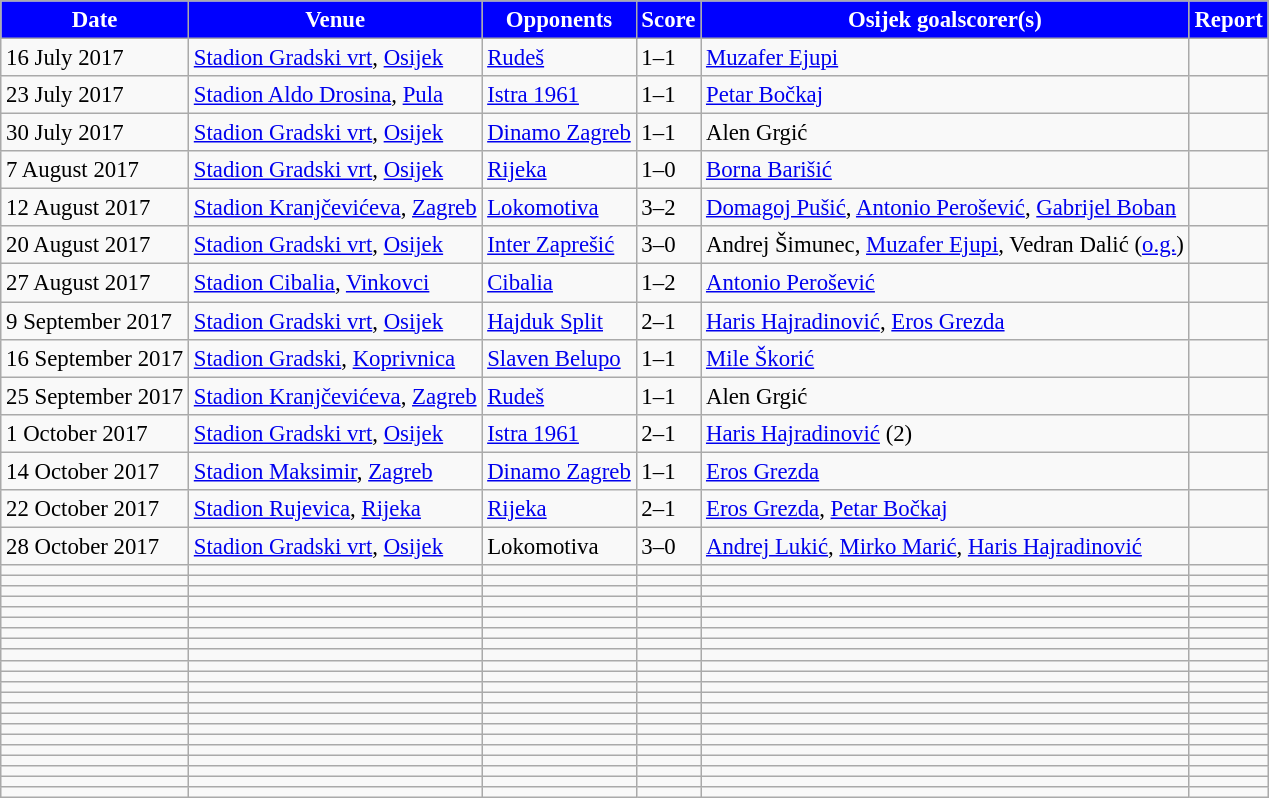<table class="wikitable" style="font-size:95%">
<tr>
<th style="background:#0000ff; color:white; text-align:center;">Date</th>
<th style="background:#0000ff; color:white; text-align:center;">Venue</th>
<th style="background:#0000ff; color:white; text-align:center;">Opponents</th>
<th style="background:#0000ff; color:white; text-align:center;">Score</th>
<th style="background:#0000ff; color:white; text-align:center;">Osijek goalscorer(s)</th>
<th style="background:#0000ff; color:white; text-align:center;">Report</th>
</tr>
<tr>
<td>16 July 2017</td>
<td><a href='#'>Stadion Gradski vrt</a>, <a href='#'>Osijek</a></td>
<td> <a href='#'>Rudeš</a></td>
<td>1–1</td>
<td> <a href='#'>Muzafer Ejupi</a></td>
<td></td>
</tr>
<tr>
<td>23 July 2017</td>
<td><a href='#'>Stadion Aldo Drosina</a>, <a href='#'>Pula</a></td>
<td> <a href='#'>Istra 1961</a></td>
<td>1–1</td>
<td> <a href='#'>Petar Bočkaj</a></td>
<td></td>
</tr>
<tr>
<td>30 July 2017</td>
<td><a href='#'>Stadion Gradski vrt</a>, <a href='#'>Osijek</a></td>
<td> <a href='#'>Dinamo Zagreb</a></td>
<td>1–1</td>
<td> Alen Grgić</td>
<td></td>
</tr>
<tr>
<td>7 August 2017</td>
<td><a href='#'>Stadion Gradski vrt</a>, <a href='#'>Osijek</a></td>
<td> <a href='#'>Rijeka</a></td>
<td>1–0</td>
<td> <a href='#'>Borna Barišić</a></td>
<td></td>
</tr>
<tr>
<td>12 August 2017</td>
<td><a href='#'>Stadion Kranjčevićeva</a>, <a href='#'>Zagreb</a></td>
<td> <a href='#'>Lokomotiva</a></td>
<td>3–2</td>
<td> <a href='#'>Domagoj Pušić</a>,  <a href='#'>Antonio Perošević</a>,  <a href='#'>Gabrijel Boban</a></td>
<td></td>
</tr>
<tr>
<td>20 August 2017</td>
<td><a href='#'>Stadion Gradski vrt</a>, <a href='#'>Osijek</a></td>
<td> <a href='#'>Inter Zaprešić</a></td>
<td>3–0</td>
<td> Andrej Šimunec,   <a href='#'>Muzafer Ejupi</a>,  Vedran Dalić (<a href='#'>o.g.</a>)</td>
<td></td>
</tr>
<tr>
<td>27 August 2017</td>
<td><a href='#'>Stadion Cibalia</a>, <a href='#'>Vinkovci</a></td>
<td> <a href='#'>Cibalia</a></td>
<td>1–2</td>
<td> <a href='#'>Antonio Perošević</a></td>
<td></td>
</tr>
<tr>
<td>9 September 2017</td>
<td><a href='#'>Stadion Gradski vrt</a>, <a href='#'>Osijek</a></td>
<td> <a href='#'>Hajduk Split</a></td>
<td>2–1</td>
<td> <a href='#'>Haris Hajradinović</a>,  <a href='#'>Eros Grezda</a></td>
<td></td>
</tr>
<tr>
<td>16 September 2017</td>
<td><a href='#'>Stadion Gradski</a>, <a href='#'>Koprivnica</a></td>
<td> <a href='#'>Slaven Belupo</a></td>
<td>1–1</td>
<td> <a href='#'>Mile Škorić</a></td>
<td></td>
</tr>
<tr>
<td>25 September 2017</td>
<td><a href='#'>Stadion Kranjčevićeva</a>, <a href='#'>Zagreb</a></td>
<td> <a href='#'>Rudeš</a></td>
<td>1–1</td>
<td> Alen Grgić</td>
<td></td>
</tr>
<tr>
<td>1 October 2017</td>
<td><a href='#'>Stadion Gradski vrt</a>, <a href='#'>Osijek</a></td>
<td> <a href='#'>Istra 1961</a></td>
<td>2–1</td>
<td> <a href='#'>Haris Hajradinović</a> (2)</td>
<td></td>
</tr>
<tr>
<td>14 October 2017</td>
<td><a href='#'>Stadion Maksimir</a>, <a href='#'>Zagreb</a></td>
<td> <a href='#'>Dinamo Zagreb</a></td>
<td>1–1</td>
<td> <a href='#'>Eros Grezda</a></td>
<td></td>
</tr>
<tr>
<td>22 October 2017</td>
<td><a href='#'>Stadion Rujevica</a>, <a href='#'>Rijeka</a></td>
<td> <a href='#'>Rijeka</a></td>
<td>2–1</td>
<td> <a href='#'>Eros Grezda</a>,  <a href='#'>Petar Bočkaj</a></td>
<td></td>
</tr>
<tr>
<td>28 October 2017</td>
<td><a href='#'>Stadion Gradski vrt</a>, <a href='#'>Osijek</a></td>
<td> Lokomotiva</td>
<td>3–0</td>
<td> <a href='#'>Andrej Lukić</a>,  <a href='#'>Mirko Marić</a>,  <a href='#'>Haris Hajradinović</a></td>
<td></td>
</tr>
<tr>
<td></td>
<td></td>
<td></td>
<td></td>
<td></td>
<td></td>
</tr>
<tr>
<td></td>
<td></td>
<td></td>
<td></td>
<td></td>
<td></td>
</tr>
<tr>
<td></td>
<td></td>
<td></td>
<td></td>
<td></td>
<td></td>
</tr>
<tr>
<td></td>
<td></td>
<td></td>
<td></td>
<td></td>
<td></td>
</tr>
<tr>
<td></td>
<td></td>
<td></td>
<td></td>
<td></td>
<td></td>
</tr>
<tr>
<td></td>
<td></td>
<td></td>
<td></td>
<td></td>
<td></td>
</tr>
<tr>
<td></td>
<td></td>
<td></td>
<td></td>
<td></td>
<td></td>
</tr>
<tr>
<td></td>
<td></td>
<td></td>
<td></td>
<td></td>
<td></td>
</tr>
<tr>
<td></td>
<td></td>
<td></td>
<td></td>
<td></td>
<td></td>
</tr>
<tr>
<td></td>
<td></td>
<td></td>
<td></td>
<td></td>
<td></td>
</tr>
<tr>
<td></td>
<td></td>
<td></td>
<td></td>
<td></td>
<td></td>
</tr>
<tr>
<td></td>
<td></td>
<td></td>
<td></td>
<td></td>
<td></td>
</tr>
<tr>
<td></td>
<td></td>
<td></td>
<td></td>
<td></td>
<td></td>
</tr>
<tr>
<td></td>
<td></td>
<td></td>
<td></td>
<td></td>
<td></td>
</tr>
<tr>
<td></td>
<td></td>
<td></td>
<td></td>
<td></td>
<td></td>
</tr>
<tr>
<td></td>
<td></td>
<td></td>
<td></td>
<td></td>
<td></td>
</tr>
<tr>
<td></td>
<td></td>
<td></td>
<td></td>
<td></td>
<td></td>
</tr>
<tr>
<td></td>
<td></td>
<td></td>
<td></td>
<td></td>
<td></td>
</tr>
<tr>
<td></td>
<td></td>
<td></td>
<td></td>
<td></td>
<td></td>
</tr>
<tr>
<td></td>
<td></td>
<td></td>
<td></td>
<td></td>
<td></td>
</tr>
<tr>
<td></td>
<td></td>
<td></td>
<td></td>
<td></td>
<td></td>
</tr>
<tr>
<td></td>
<td></td>
<td></td>
<td></td>
<td></td>
<td></td>
</tr>
</table>
